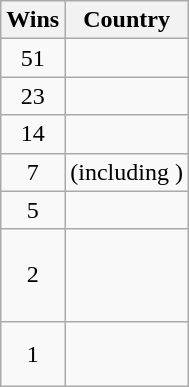<table class="wikitable">
<tr>
<th>Wins</th>
<th>Country</th>
</tr>
<tr>
<td align=center>51</td>
<td></td>
</tr>
<tr>
<td align=center>23</td>
<td></td>
</tr>
<tr>
<td align=center>14</td>
<td></td>
</tr>
<tr>
<td align=center>7</td>
<td> (including )</td>
</tr>
<tr>
<td align=center>5</td>
<td><br></td>
</tr>
<tr>
<td align=center>2</td>
<td><br><br><br></td>
</tr>
<tr>
<td align=center>1</td>
<td><br><br></td>
</tr>
</table>
